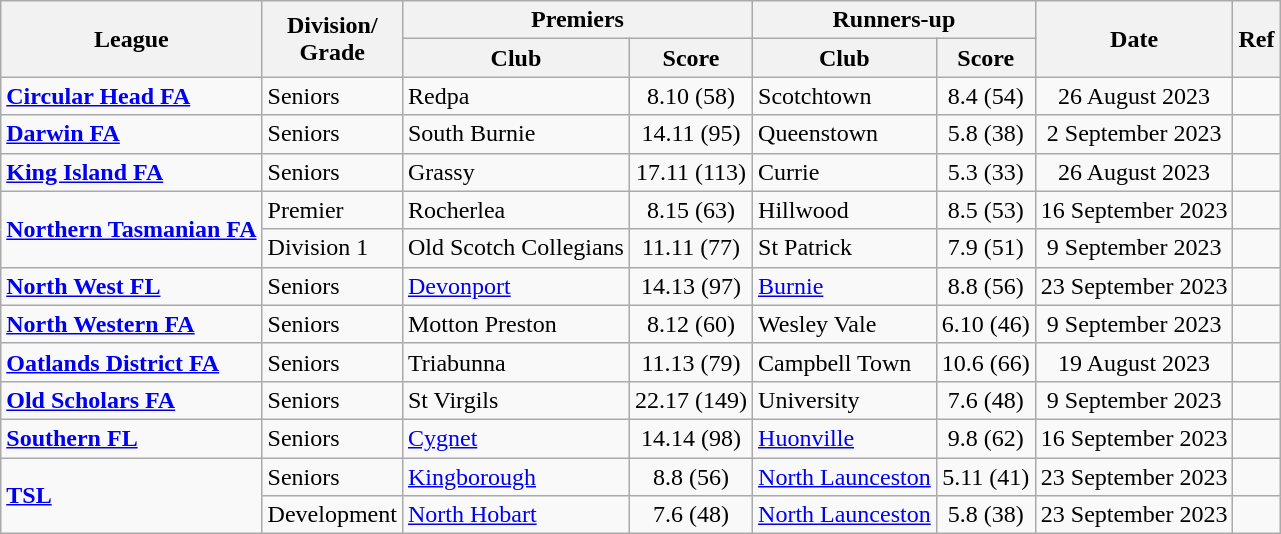<table class="wikitable" style=text-align:center>
<tr>
<th rowspan=2>League</th>
<th rowspan=2>Division/<br>Grade</th>
<th colspan=2>Premiers</th>
<th colspan=2>Runners-up</th>
<th rowspan=2>Date</th>
<th rowspan=2>Ref</th>
</tr>
<tr>
<th>Club</th>
<th>Score</th>
<th>Club</th>
<th>Score</th>
</tr>
<tr>
<td align=left><strong><a href='#'>Circular Head FA</a></strong></td>
<td align=left>Seniors</td>
<td align=left>Redpa</td>
<td>8.10 (58)</td>
<td align=left>Scotchtown</td>
<td>8.4 (54)</td>
<td>26 August 2023</td>
<td></td>
</tr>
<tr>
<td align=left><strong><a href='#'>Darwin FA</a></strong></td>
<td align=left>Seniors</td>
<td align=left>South Burnie</td>
<td>14.11 (95)</td>
<td align=left>Queenstown</td>
<td>5.8 (38)</td>
<td>2 September 2023</td>
<td></td>
</tr>
<tr>
<td align=left><strong><a href='#'>King Island FA</a></strong></td>
<td align=left>Seniors</td>
<td align=left>Grassy</td>
<td>17.11 (113)</td>
<td align=left>Currie</td>
<td>5.3 (33)</td>
<td>26 August 2023</td>
<td></td>
</tr>
<tr>
<td rowspan=2 align=left><strong><a href='#'>Northern Tasmanian FA</a></strong></td>
<td align=left>Premier</td>
<td align=left>Rocherlea</td>
<td>8.15 (63)</td>
<td align=left>Hillwood</td>
<td>8.5 (53)</td>
<td>16 September 2023</td>
<td></td>
</tr>
<tr>
<td align=left>Division 1</td>
<td align=left>Old Scotch Collegians</td>
<td>11.11 (77)</td>
<td align=left>St Patrick</td>
<td>7.9 (51)</td>
<td>9 September 2023</td>
<td></td>
</tr>
<tr>
<td align=left><strong><a href='#'>North West FL</a></strong></td>
<td align=left>Seniors</td>
<td align=left><a href='#'>Devonport</a></td>
<td>14.13 (97)</td>
<td align=left><a href='#'>Burnie</a></td>
<td>8.8 (56)</td>
<td>23 September 2023</td>
<td></td>
</tr>
<tr>
<td align=left><strong><a href='#'>North Western FA</a></strong></td>
<td align=left>Seniors</td>
<td align=left>Motton Preston</td>
<td>8.12 (60)</td>
<td align=left>Wesley Vale</td>
<td>6.10 (46)</td>
<td>9 September 2023</td>
<td></td>
</tr>
<tr>
<td align=left><strong><a href='#'>Oatlands District FA</a></strong></td>
<td align=left>Seniors</td>
<td align=left>Triabunna</td>
<td>11.13 (79)</td>
<td align=left>Campbell Town</td>
<td>10.6 (66)</td>
<td>19 August 2023</td>
<td></td>
</tr>
<tr>
<td align=left><strong><a href='#'>Old Scholars FA</a></strong></td>
<td align=left>Seniors</td>
<td align=left>St Virgils</td>
<td>22.17 (149)</td>
<td align=left>University</td>
<td>7.6 (48)</td>
<td>9 September 2023</td>
<td></td>
</tr>
<tr>
<td align=left><strong><a href='#'>Southern FL</a></strong></td>
<td align=left>Seniors</td>
<td align=left><a href='#'>Cygnet</a></td>
<td>14.14 (98)</td>
<td align=left><a href='#'>Huonville</a></td>
<td>9.8 (62)</td>
<td>16 September 2023</td>
<td></td>
</tr>
<tr>
<td rowspan=2 align=left><strong><a href='#'>TSL</a></strong></td>
<td align=left>Seniors</td>
<td align=left><a href='#'>Kingborough</a></td>
<td>8.8 (56)</td>
<td align=left><a href='#'>North Launceston</a></td>
<td>5.11 (41)</td>
<td>23 September 2023</td>
<td></td>
</tr>
<tr>
<td align=left>Development</td>
<td align=left><a href='#'>North Hobart</a></td>
<td>7.6 (48)</td>
<td align=left><a href='#'>North Launceston</a></td>
<td>5.8 (38)</td>
<td>23 September 2023</td>
<td></td>
</tr>
</table>
